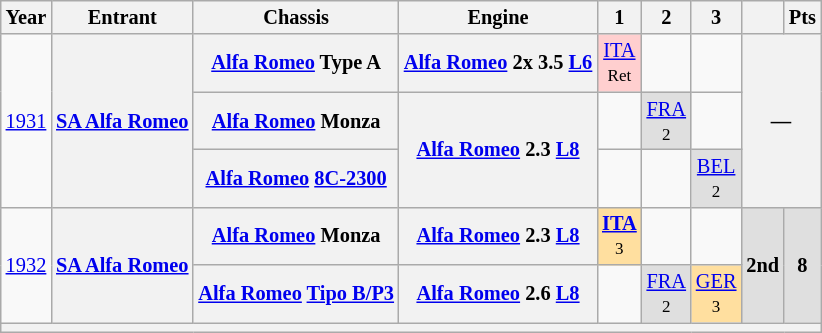<table class="wikitable" style="text-align:center; font-size:85%">
<tr>
<th>Year</th>
<th>Entrant</th>
<th>Chassis</th>
<th>Engine</th>
<th>1</th>
<th>2</th>
<th>3</th>
<th></th>
<th>Pts</th>
</tr>
<tr>
<td rowspan=3><a href='#'>1931</a></td>
<th rowspan=3 nowrap><a href='#'>SA Alfa Romeo</a></th>
<th nowrap><a href='#'>Alfa Romeo</a> Type A</th>
<th nowrap><a href='#'>Alfa Romeo</a> 2x 3.5 <a href='#'>L6</a></th>
<td style="background:#FFCFCF;"><a href='#'>ITA</a><br><small>Ret</small></td>
<td></td>
<td></td>
<th colspan=2 rowspan=3>—</th>
</tr>
<tr>
<th nowrap><a href='#'>Alfa Romeo</a> Monza</th>
<th rowspan=2 nowrap><a href='#'>Alfa Romeo</a> 2.3 <a href='#'>L8</a></th>
<td></td>
<td style="background:#DFDFDF;"><a href='#'>FRA</a><br><small>2</small></td>
<td></td>
</tr>
<tr>
<th><a href='#'>Alfa Romeo</a> <a href='#'>8C-2300</a></th>
<td></td>
<td></td>
<td style="background:#DFDFDF;"><a href='#'>BEL</a><br><small>2</small></td>
</tr>
<tr>
<td rowspan=2><a href='#'>1932</a></td>
<th rowspan=2 nowrap><a href='#'>SA Alfa Romeo</a></th>
<th nowrap><a href='#'>Alfa Romeo</a> Monza</th>
<th nowrap><a href='#'>Alfa Romeo</a> 2.3 <a href='#'>L8</a></th>
<td style="background:#FFDF9F;"><strong><a href='#'>ITA</a></strong><br><small>3</small></td>
<td></td>
<td></td>
<th rowspan=2 style="background:#DFDFDF;">2nd</th>
<th rowspan=2 style="background:#DFDFDF;">8</th>
</tr>
<tr>
<th nowrap><a href='#'>Alfa Romeo</a> <a href='#'>Tipo B/P3</a></th>
<th nowrap><a href='#'>Alfa Romeo</a> 2.6 <a href='#'>L8</a></th>
<td></td>
<td style="background:#DFDFDF;"><a href='#'>FRA</a><br><small>2</small></td>
<td style="background:#FFDF9F;"><a href='#'>GER</a><br><small>3</small></td>
</tr>
<tr>
<th colspan=9></th>
</tr>
</table>
